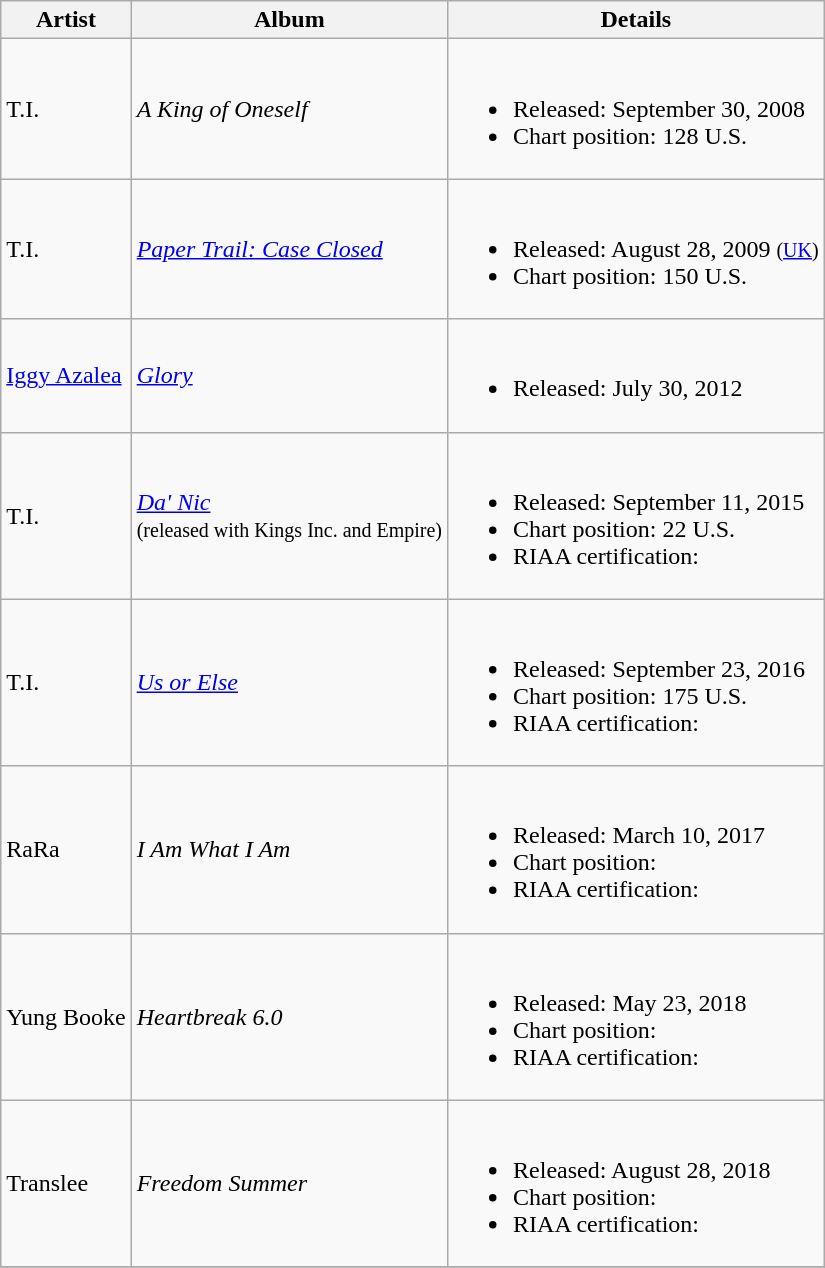<table class="wikitable sortable">
<tr>
<th>Artist</th>
<th>Album</th>
<th class="unsortable">Details</th>
</tr>
<tr>
<td>T.I.</td>
<td><em>A King of Oneself</em></td>
<td><br><ul><li>Released: September 30, 2008</li><li>Chart position: 128 U.S.</li></ul></td>
</tr>
<tr>
<td>T.I.</td>
<td><em><a href='#'>Paper Trail: Case Closed</a></em></td>
<td><br><ul><li>Released: August 28, 2009 <small>(<a href='#'>UK</a>)</small></li><li>Chart position: 150 U.S.</li></ul></td>
</tr>
<tr>
<td><a href='#'>Iggy Azalea</a></td>
<td><em><a href='#'>Glory</a></em></td>
<td><br><ul><li>Released: July 30, 2012</li></ul></td>
</tr>
<tr>
<td>T.I.</td>
<td><em><a href='#'>Da' Nic</a></em><br><small>(released with Kings Inc. and Empire)</small></td>
<td><br><ul><li>Released: September 11, 2015</li><li>Chart position: 22 U.S.</li><li>RIAA certification:</li></ul></td>
</tr>
<tr>
<td>T.I.</td>
<td><em><a href='#'>Us or Else</a></em><br></td>
<td><br><ul><li>Released: September 23, 2016</li><li>Chart position: 175 U.S.</li><li>RIAA certification:</li></ul></td>
</tr>
<tr>
<td>RaRa</td>
<td><em>I Am What I Am</em><br></td>
<td><br><ul><li>Released: March 10, 2017</li><li>Chart position:</li><li>RIAA certification:</li></ul></td>
</tr>
<tr>
<td>Yung Booke</td>
<td><em>Heartbreak 6.0</em><br></td>
<td><br><ul><li>Released: May 23, 2018</li><li>Chart position:</li><li>RIAA certification:</li></ul></td>
</tr>
<tr>
<td>Translee</td>
<td><em>Freedom Summer</em><br></td>
<td><br><ul><li>Released: August 28, 2018</li><li>Chart position:</li><li>RIAA certification:</li></ul></td>
</tr>
<tr>
</tr>
</table>
